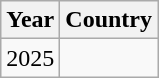<table class="wikitable">
<tr>
<th>Year</th>
<th>Country</th>
</tr>
<tr>
<td>2025</td>
<td></td>
</tr>
</table>
